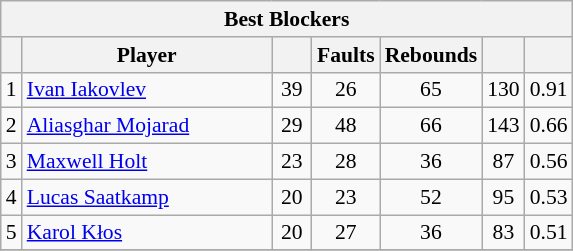<table class="wikitable sortable" style=font-size:90%>
<tr>
<th colspan=7>Best Blockers</th>
</tr>
<tr>
<th></th>
<th width=160>Player</th>
<th width=20></th>
<th width=20>Faults</th>
<th width=20>Rebounds</th>
<th width=20></th>
<th width=20></th>
</tr>
<tr>
<td>1</td>
<td> <a href='#'>Ivan Iakovlev</a></td>
<td align=center>39</td>
<td align=center>26</td>
<td align=center>65</td>
<td align=center>130</td>
<td align=center>0.91</td>
</tr>
<tr>
<td>2</td>
<td> <a href='#'>Aliasghar Mojarad</a></td>
<td align=center>29</td>
<td align=center>48</td>
<td align=center>66</td>
<td align=center>143</td>
<td align=center>0.66</td>
</tr>
<tr>
<td>3</td>
<td> <a href='#'>Maxwell Holt</a></td>
<td align=center>23</td>
<td align=center>28</td>
<td align=center>36</td>
<td align=center>87</td>
<td align=center>0.56</td>
</tr>
<tr>
<td>4</td>
<td> <a href='#'>Lucas Saatkamp</a></td>
<td align=center>20</td>
<td align=center>23</td>
<td align=center>52</td>
<td align=center>95</td>
<td align=center>0.53</td>
</tr>
<tr>
<td>5</td>
<td> <a href='#'>Karol Kłos</a></td>
<td align=center>20</td>
<td align=center>27</td>
<td align=center>36</td>
<td align=center>83</td>
<td align=center>0.51</td>
</tr>
<tr>
</tr>
</table>
